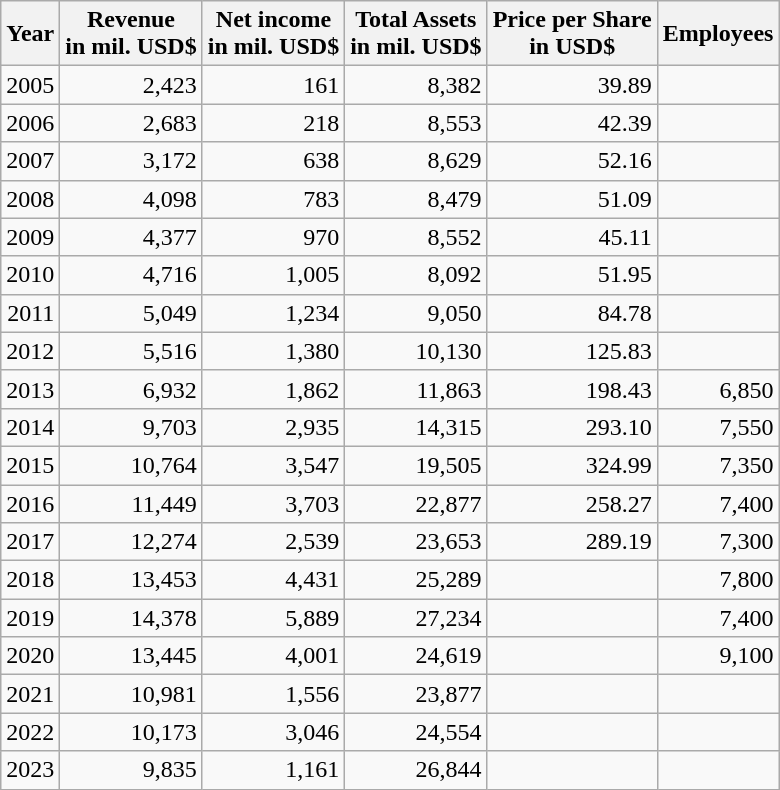<table class="wikitable float-left" style="text-align: right;">
<tr>
<th>Year</th>
<th>Revenue<br>in mil. USD$</th>
<th>Net income<br>in mil. USD$</th>
<th>Total Assets<br>in mil. USD$</th>
<th>Price per Share<br>in USD$</th>
<th>Employees</th>
</tr>
<tr>
<td>2005</td>
<td>2,423</td>
<td>161</td>
<td>8,382</td>
<td>39.89</td>
<td></td>
</tr>
<tr>
<td>2006</td>
<td>2,683</td>
<td>218</td>
<td>8,553</td>
<td>42.39</td>
<td></td>
</tr>
<tr>
<td>2007</td>
<td>3,172</td>
<td>638</td>
<td>8,629</td>
<td>52.16</td>
<td></td>
</tr>
<tr>
<td>2008</td>
<td>4,098</td>
<td>783</td>
<td>8,479</td>
<td>51.09</td>
<td></td>
</tr>
<tr>
<td>2009</td>
<td>4,377</td>
<td>970</td>
<td>8,552</td>
<td>45.11</td>
<td></td>
</tr>
<tr>
<td>2010</td>
<td>4,716</td>
<td>1,005</td>
<td>8,092</td>
<td>51.95</td>
<td></td>
</tr>
<tr>
<td>2011</td>
<td>5,049</td>
<td>1,234</td>
<td>9,050</td>
<td>84.78</td>
<td></td>
</tr>
<tr>
<td>2012</td>
<td>5,516</td>
<td>1,380</td>
<td>10,130</td>
<td>125.83</td>
<td></td>
</tr>
<tr>
<td>2013</td>
<td>6,932</td>
<td>1,862</td>
<td>11,863</td>
<td>198.43</td>
<td>6,850</td>
</tr>
<tr>
<td>2014</td>
<td>9,703</td>
<td>2,935</td>
<td>14,315</td>
<td>293.10</td>
<td>7,550</td>
</tr>
<tr>
<td>2015</td>
<td>10,764</td>
<td>3,547</td>
<td>19,505</td>
<td>324.99</td>
<td>7,350</td>
</tr>
<tr>
<td>2016</td>
<td>11,449</td>
<td>3,703</td>
<td>22,877</td>
<td>258.27</td>
<td>7,400</td>
</tr>
<tr>
<td>2017</td>
<td>12,274</td>
<td>2,539</td>
<td>23,653</td>
<td>289.19</td>
<td>7,300</td>
</tr>
<tr>
<td>2018</td>
<td>13,453</td>
<td>4,431</td>
<td>25,289</td>
<td></td>
<td>7,800</td>
</tr>
<tr>
<td>2019</td>
<td>14,378</td>
<td>5,889</td>
<td>27,234</td>
<td></td>
<td>7,400</td>
</tr>
<tr>
<td>2020</td>
<td>13,445</td>
<td>4,001</td>
<td>24,619</td>
<td></td>
<td>9,100</td>
</tr>
<tr>
<td>2021</td>
<td>10,981</td>
<td>1,556</td>
<td>23,877</td>
<td></td>
<td></td>
</tr>
<tr>
<td>2022</td>
<td>10,173</td>
<td>3,046</td>
<td>24,554</td>
<td></td>
<td></td>
</tr>
<tr>
<td>2023</td>
<td>9,835</td>
<td>1,161</td>
<td>26,844</td>
<td></td>
<td></td>
</tr>
</table>
